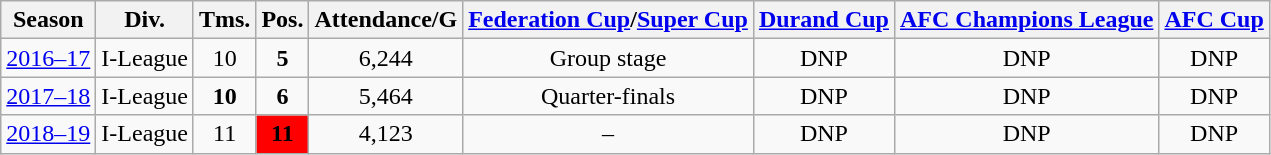<table class="wikitable" style="text-align:center">
<tr>
<th>Season</th>
<th>Div.</th>
<th>Tms.</th>
<th>Pos.</th>
<th>Attendance/G</th>
<th><a href='#'>Federation Cup</a><strong>/</strong><a href='#'>Super Cup</a></th>
<th><a href='#'>Durand Cup</a></th>
<th colspan=1><a href='#'>AFC Champions League</a></th>
<th colspan=1><a href='#'>AFC Cup</a></th>
</tr>
<tr>
<td align=center><a href='#'>2016–17</a></td>
<td align=center>I-League</td>
<td align=center>10</td>
<td align=center><strong>5</strong></td>
<td align=center>6,244</td>
<td align=center>Group stage</td>
<td align=center>DNP</td>
<td align=center>DNP</td>
<td align=center>DNP</td>
</tr>
<tr>
<td align=center><a href='#'>2017–18</a></td>
<td align=center>I-League</td>
<td align=center><strong>10</strong></td>
<td align=center><strong>6</strong></td>
<td align=center>5,464</td>
<td align=center>Quarter-finals</td>
<td align=center>DNP</td>
<td align=center>DNP</td>
<td align=center>DNP</td>
</tr>
<tr>
<td align=center><a href='#'>2018–19</a></td>
<td align=center>I-League</td>
<td align=center>11</td>
<td align=center bgcolor= Red><strong>11</strong></td>
<td align=center>4,123</td>
<td align=center>–</td>
<td align=center>DNP</td>
<td align=center>DNP</td>
<td align=center>DNP</td>
</tr>
</table>
